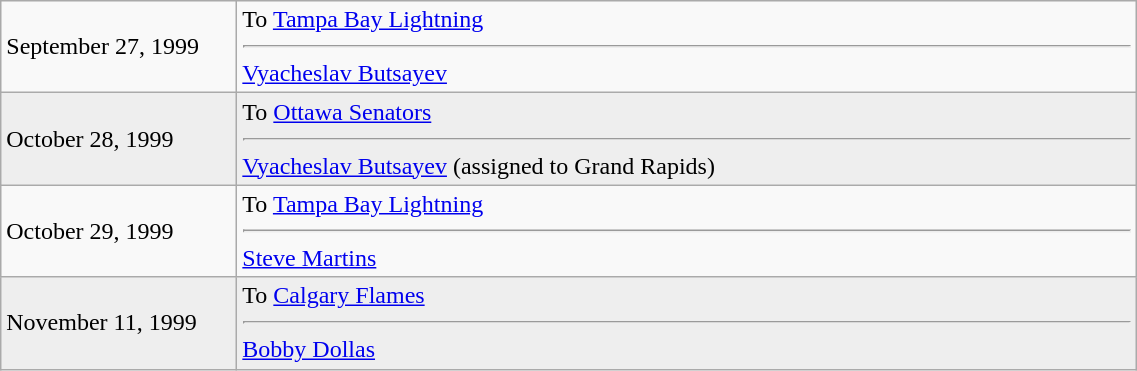<table class="wikitable"  width="60%">
<tr>
<td width="150">September 27, 1999</td>
<td valign="top">To <a href='#'>Tampa Bay Lightning</a><hr><a href='#'>Vyacheslav Butsayev</a></td>
</tr>
<tr bgcolor="#eeeeee">
<td width="150">October 28, 1999</td>
<td valign="top">To <a href='#'>Ottawa Senators</a><hr><a href='#'>Vyacheslav Butsayev</a> (assigned to Grand Rapids)</td>
</tr>
<tr>
<td width="150">October 29, 1999</td>
<td valign="top">To <a href='#'>Tampa Bay Lightning</a><hr><a href='#'>Steve Martins</a></td>
</tr>
<tr bgcolor="#eeeeee">
<td width="150">November 11, 1999</td>
<td valign="top">To <a href='#'>Calgary Flames</a><hr><a href='#'>Bobby Dollas</a></td>
</tr>
</table>
